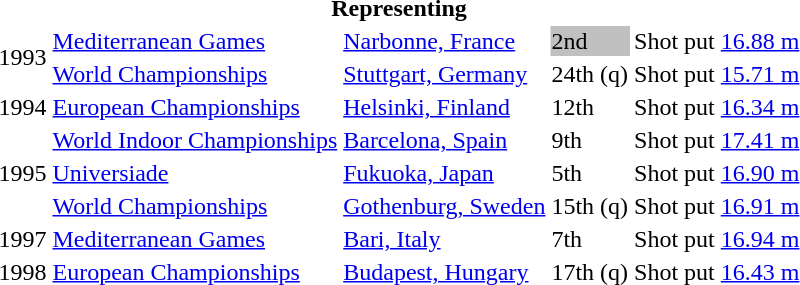<table>
<tr>
<th colspan="6">Representing </th>
</tr>
<tr>
<td rowspan=2>1993</td>
<td><a href='#'>Mediterranean Games</a></td>
<td><a href='#'>Narbonne, France</a></td>
<td bgcolor=silver>2nd</td>
<td>Shot put</td>
<td><a href='#'>16.88 m</a></td>
</tr>
<tr>
<td><a href='#'>World Championships</a></td>
<td><a href='#'>Stuttgart, Germany</a></td>
<td>24th (q)</td>
<td>Shot put</td>
<td><a href='#'>15.71 m</a></td>
</tr>
<tr>
<td>1994</td>
<td><a href='#'>European Championships</a></td>
<td><a href='#'>Helsinki, Finland</a></td>
<td>12th</td>
<td>Shot put</td>
<td><a href='#'>16.34 m</a></td>
</tr>
<tr>
<td rowspan=3>1995</td>
<td><a href='#'>World Indoor Championships</a></td>
<td><a href='#'>Barcelona, Spain</a></td>
<td>9th</td>
<td>Shot put</td>
<td><a href='#'>17.41 m</a></td>
</tr>
<tr>
<td><a href='#'>Universiade</a></td>
<td><a href='#'>Fukuoka, Japan</a></td>
<td>5th</td>
<td>Shot put</td>
<td><a href='#'>16.90 m</a></td>
</tr>
<tr>
<td><a href='#'>World Championships</a></td>
<td><a href='#'>Gothenburg, Sweden</a></td>
<td>15th (q)</td>
<td>Shot put</td>
<td><a href='#'>16.91 m</a></td>
</tr>
<tr>
<td>1997</td>
<td><a href='#'>Mediterranean Games</a></td>
<td><a href='#'>Bari, Italy</a></td>
<td>7th</td>
<td>Shot put</td>
<td><a href='#'>16.94 m</a></td>
</tr>
<tr>
<td>1998</td>
<td><a href='#'>European Championships</a></td>
<td><a href='#'>Budapest, Hungary</a></td>
<td>17th (q)</td>
<td>Shot put</td>
<td><a href='#'>16.43 m</a></td>
</tr>
</table>
